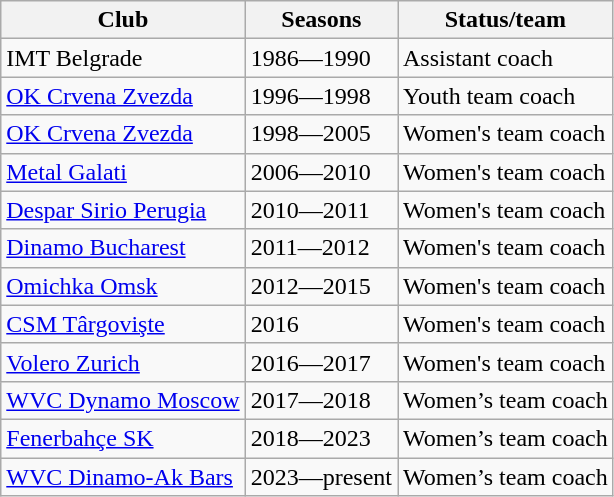<table class="wikitable">
<tr>
<th>Club</th>
<th>Seasons</th>
<th>Status/team</th>
</tr>
<tr>
<td> IMT Belgrade</td>
<td>1986—1990</td>
<td>Assistant coach</td>
</tr>
<tr>
<td> <a href='#'>OK Crvena Zvezda</a></td>
<td>1996—1998</td>
<td>Youth team coach</td>
</tr>
<tr>
<td> <a href='#'>OK Crvena Zvezda</a></td>
<td>1998—2005</td>
<td>Women's team coach</td>
</tr>
<tr>
<td> <a href='#'>Metal Galati</a></td>
<td>2006—2010</td>
<td>Women's team coach</td>
</tr>
<tr>
<td> <a href='#'>Despar Sirio Perugia</a></td>
<td>2010—2011</td>
<td>Women's team coach</td>
</tr>
<tr>
<td> <a href='#'>Dinamo Bucharest</a></td>
<td>2011—2012</td>
<td>Women's team coach</td>
</tr>
<tr>
<td> <a href='#'>Omichka Omsk</a></td>
<td>2012—2015</td>
<td>Women's team coach</td>
</tr>
<tr>
<td> <a href='#'>CSM Târgovişte</a></td>
<td>2016</td>
<td>Women's team coach</td>
</tr>
<tr>
<td> <a href='#'>Volero Zurich</a></td>
<td>2016—2017</td>
<td>Women's team coach</td>
</tr>
<tr>
<td> <a href='#'>WVC Dynamo Moscow</a></td>
<td>2017—2018</td>
<td>Women’s team coach</td>
</tr>
<tr>
<td> <a href='#'>Fenerbahçe SK</a></td>
<td>2018—2023</td>
<td>Women’s team coach</td>
</tr>
<tr>
<td> <a href='#'>WVC Dinamo-Ak Bars</a></td>
<td>2023—present</td>
<td>Women’s team coach</td>
</tr>
</table>
